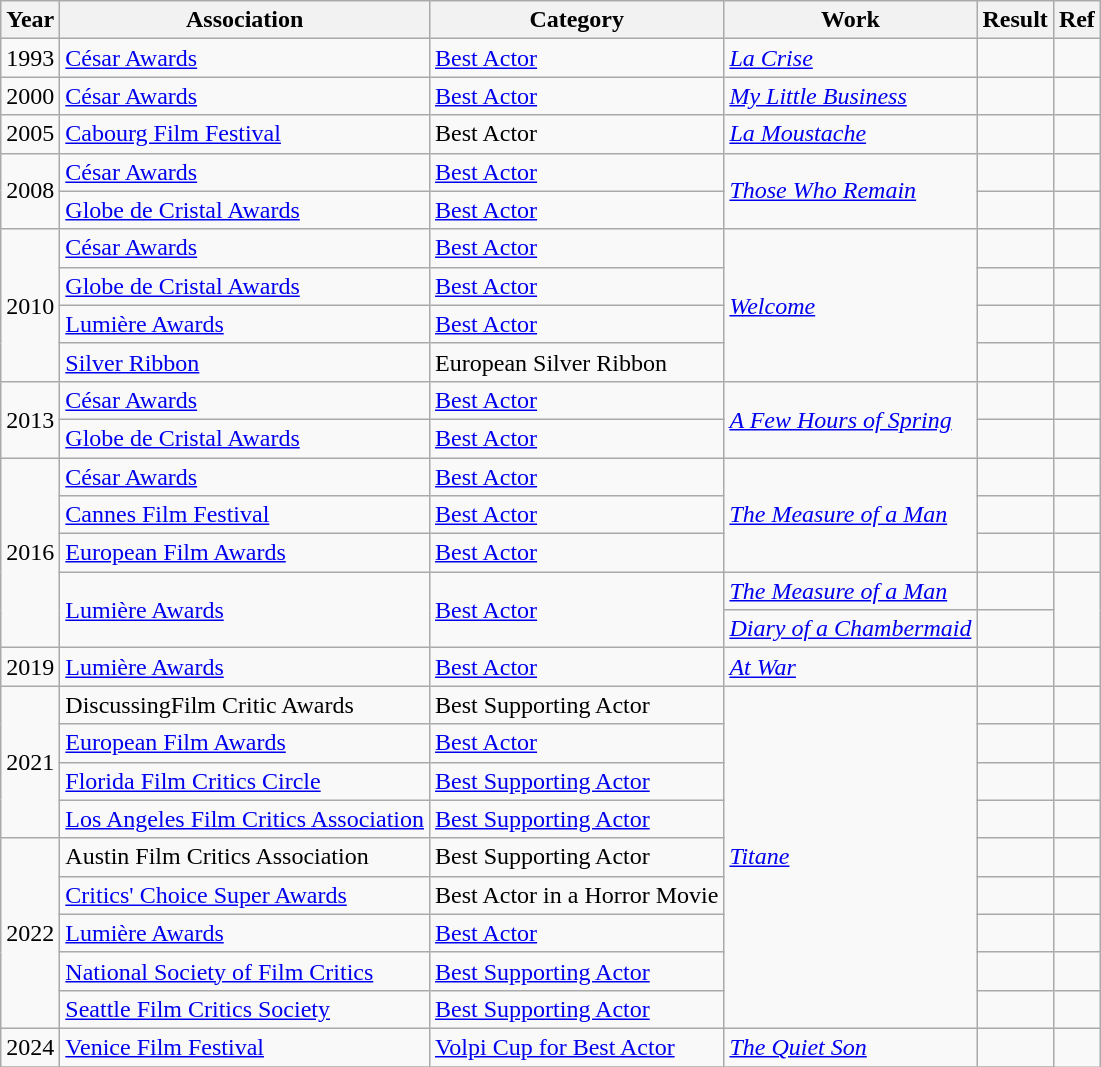<table class="wikitable sortable">
<tr>
<th>Year</th>
<th>Association</th>
<th>Category</th>
<th>Work</th>
<th>Result</th>
<th>Ref</th>
</tr>
<tr>
<td>1993</td>
<td><a href='#'>César Awards</a></td>
<td><a href='#'>Best Actor</a></td>
<td><em><a href='#'>La Crise</a></em></td>
<td></td>
<td></td>
</tr>
<tr>
<td>2000</td>
<td><a href='#'>César Awards</a></td>
<td><a href='#'>Best Actor</a></td>
<td><em><a href='#'>My Little Business</a></em></td>
<td></td>
<td></td>
</tr>
<tr>
<td>2005</td>
<td><a href='#'>Cabourg Film Festival</a></td>
<td>Best Actor</td>
<td><em><a href='#'>La Moustache</a></em></td>
<td></td>
<td></td>
</tr>
<tr>
<td rowspan="2">2008</td>
<td><a href='#'>César Awards</a></td>
<td><a href='#'>Best Actor</a></td>
<td rowspan="2"><em><a href='#'>Those Who Remain</a></em></td>
<td></td>
<td></td>
</tr>
<tr>
<td><a href='#'>Globe de Cristal Awards</a></td>
<td><a href='#'>Best Actor</a></td>
<td></td>
<td></td>
</tr>
<tr>
<td rowspan="4">2010</td>
<td><a href='#'>César Awards</a></td>
<td><a href='#'>Best Actor</a></td>
<td rowspan="4"><em><a href='#'>Welcome</a></em></td>
<td></td>
<td></td>
</tr>
<tr>
<td><a href='#'>Globe de Cristal Awards</a></td>
<td><a href='#'>Best Actor</a></td>
<td></td>
<td></td>
</tr>
<tr>
<td><a href='#'>Lumière Awards</a></td>
<td><a href='#'>Best Actor</a></td>
<td></td>
<td></td>
</tr>
<tr>
<td><a href='#'>Silver Ribbon</a></td>
<td>European Silver Ribbon</td>
<td></td>
<td></td>
</tr>
<tr>
<td rowspan="2">2013</td>
<td><a href='#'>César Awards</a></td>
<td><a href='#'>Best Actor</a></td>
<td rowspan="2"><em><a href='#'>A Few Hours of Spring</a></em></td>
<td></td>
<td></td>
</tr>
<tr>
<td><a href='#'>Globe de Cristal Awards</a></td>
<td><a href='#'>Best Actor</a></td>
<td></td>
<td></td>
</tr>
<tr>
<td rowspan="5">2016</td>
<td><a href='#'>César Awards</a></td>
<td><a href='#'>Best Actor</a></td>
<td rowspan="3"><em><a href='#'>The Measure of a Man</a></em></td>
<td></td>
<td></td>
</tr>
<tr>
<td><a href='#'>Cannes Film Festival</a></td>
<td><a href='#'>Best Actor</a></td>
<td></td>
<td></td>
</tr>
<tr>
<td><a href='#'>European Film Awards</a></td>
<td><a href='#'>Best Actor</a></td>
<td></td>
<td></td>
</tr>
<tr>
<td rowspan="2"><a href='#'>Lumière Awards</a></td>
<td rowspan="2"><a href='#'>Best Actor</a></td>
<td><em><a href='#'>The Measure of a Man</a></em></td>
<td></td>
<td rowspan="2"></td>
</tr>
<tr>
<td><em><a href='#'>Diary of a Chambermaid</a></em></td>
<td></td>
</tr>
<tr>
<td>2019</td>
<td><a href='#'>Lumière Awards</a></td>
<td><a href='#'>Best Actor</a></td>
<td><em><a href='#'>At War</a></em></td>
<td></td>
<td></td>
</tr>
<tr>
<td rowspan=4>2021</td>
<td>DiscussingFilm Critic Awards</td>
<td>Best Supporting Actor</td>
<td rowspan=9><em><a href='#'>Titane</a></em></td>
<td></td>
<td style="text-align:center;"></td>
</tr>
<tr>
<td><a href='#'>European Film Awards</a></td>
<td><a href='#'>Best Actor</a></td>
<td></td>
<td style="text-align:center;"></td>
</tr>
<tr>
<td><a href='#'>Florida Film Critics Circle</a></td>
<td><a href='#'>Best Supporting Actor</a></td>
<td></td>
<td style="text-align:center;"></td>
</tr>
<tr>
<td><a href='#'>Los Angeles Film Critics Association</a></td>
<td><a href='#'>Best Supporting Actor</a></td>
<td></td>
<td style="text-align:center;"></td>
</tr>
<tr>
<td rowspan=5>2022</td>
<td>Austin Film Critics Association</td>
<td>Best Supporting Actor</td>
<td></td>
<td style="text-align:center;"></td>
</tr>
<tr>
<td><a href='#'>Critics' Choice Super Awards</a></td>
<td>Best Actor in a Horror Movie</td>
<td></td>
<td style="text-align:center;"></td>
</tr>
<tr>
<td><a href='#'>Lumière Awards</a></td>
<td><a href='#'>Best Actor</a></td>
<td></td>
<td style="text-align:center;"></td>
</tr>
<tr>
<td><a href='#'>National Society of Film Critics</a></td>
<td><a href='#'>Best Supporting Actor</a></td>
<td></td>
<td style="text-align:center;"></td>
</tr>
<tr>
<td><a href='#'>Seattle Film Critics Society</a></td>
<td><a href='#'>Best Supporting Actor</a></td>
<td></td>
<td style="text-align:center;"></td>
</tr>
<tr>
<td rowspan=1>2024</td>
<td><a href='#'>Venice Film Festival</a></td>
<td><a href='#'>Volpi Cup for Best Actor</a></td>
<td rowspan=1><em><a href='#'>The Quiet Son</a></em></td>
<td></td>
</tr>
<tr>
</tr>
</table>
